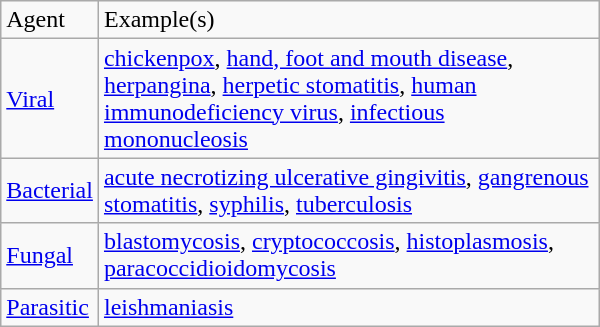<table class="wikitable" style="float: right; width:400px;">
<tr>
<td>Agent</td>
<td>Example(s)</td>
</tr>
<tr>
<td><a href='#'>Viral</a></td>
<td><a href='#'>chickenpox</a>, <a href='#'>hand, foot and mouth disease</a>, <a href='#'>herpangina</a>, <a href='#'>herpetic stomatitis</a>, <a href='#'>human immunodeficiency virus</a>, <a href='#'>infectious mononucleosis</a></td>
</tr>
<tr>
<td><a href='#'>Bacterial</a></td>
<td><a href='#'>acute necrotizing ulcerative gingivitis</a>, <a href='#'>gangrenous stomatitis</a>, <a href='#'>syphilis</a>, <a href='#'>tuberculosis</a></td>
</tr>
<tr>
<td><a href='#'>Fungal</a></td>
<td><a href='#'>blastomycosis</a>, <a href='#'>cryptococcosis</a>, <a href='#'>histoplasmosis</a>, <a href='#'>paracoccidioidomycosis</a></td>
</tr>
<tr>
<td><a href='#'>Parasitic</a></td>
<td><a href='#'>leishmaniasis</a></td>
</tr>
</table>
